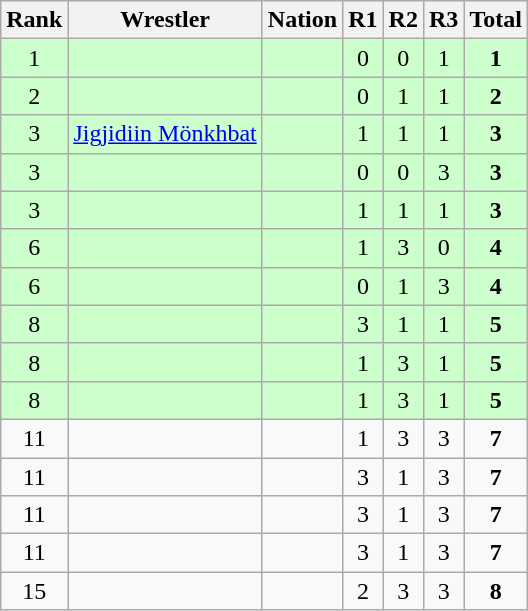<table class="wikitable sortable" style="text-align:center;">
<tr>
<th>Rank</th>
<th>Wrestler</th>
<th>Nation</th>
<th>R1</th>
<th>R2</th>
<th>R3</th>
<th>Total</th>
</tr>
<tr style="background:#cfc;">
<td>1</td>
<td align=left></td>
<td align=left></td>
<td>0</td>
<td>0</td>
<td>1</td>
<td><strong>1</strong></td>
</tr>
<tr style="background:#cfc;">
<td>2</td>
<td align=left></td>
<td align=left></td>
<td>0</td>
<td>1</td>
<td>1</td>
<td><strong>2</strong></td>
</tr>
<tr style="background:#cfc;">
<td>3</td>
<td align=left><a href='#'>Jigjidiin Mönkhbat</a></td>
<td align=left></td>
<td>1</td>
<td>1</td>
<td>1</td>
<td><strong>3</strong></td>
</tr>
<tr style="background:#cfc;">
<td>3</td>
<td align=left></td>
<td align=left></td>
<td>0</td>
<td>0</td>
<td>3</td>
<td><strong>3</strong></td>
</tr>
<tr style="background:#cfc;">
<td>3</td>
<td align=left></td>
<td align=left></td>
<td>1</td>
<td>1</td>
<td>1</td>
<td><strong>3</strong></td>
</tr>
<tr style="background:#cfc;">
<td>6</td>
<td align=left></td>
<td align=left></td>
<td>1</td>
<td>3</td>
<td>0</td>
<td><strong>4</strong></td>
</tr>
<tr style="background:#cfc;">
<td>6</td>
<td align=left></td>
<td align=left></td>
<td>0</td>
<td>1</td>
<td>3</td>
<td><strong>4</strong></td>
</tr>
<tr style="background:#cfc;">
<td>8</td>
<td align=left></td>
<td align=left></td>
<td>3</td>
<td>1</td>
<td>1</td>
<td><strong>5</strong></td>
</tr>
<tr style="background:#cfc;">
<td>8</td>
<td align=left></td>
<td align=left></td>
<td>1</td>
<td>3</td>
<td>1</td>
<td><strong>5</strong></td>
</tr>
<tr style="background:#cfc;">
<td>8</td>
<td align=left></td>
<td align=left></td>
<td>1</td>
<td>3</td>
<td>1</td>
<td><strong>5</strong></td>
</tr>
<tr>
<td>11</td>
<td align=left></td>
<td align=left></td>
<td>1</td>
<td>3</td>
<td>3</td>
<td><strong>7</strong></td>
</tr>
<tr>
<td>11</td>
<td align=left></td>
<td align=left></td>
<td>3</td>
<td>1</td>
<td>3</td>
<td><strong>7</strong></td>
</tr>
<tr>
<td>11</td>
<td align=left></td>
<td align=left></td>
<td>3</td>
<td>1</td>
<td>3</td>
<td><strong>7</strong></td>
</tr>
<tr>
<td>11</td>
<td align=left></td>
<td align=left></td>
<td>3</td>
<td>1</td>
<td>3</td>
<td><strong>7</strong></td>
</tr>
<tr>
<td>15</td>
<td align=left></td>
<td align=left></td>
<td>2</td>
<td>3</td>
<td>3</td>
<td><strong>8</strong></td>
</tr>
</table>
